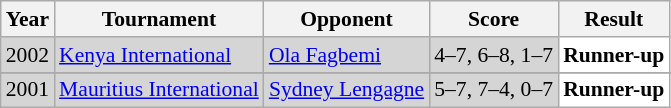<table class="sortable wikitable" style="font-size: 90%;">
<tr>
<th>Year</th>
<th>Tournament</th>
<th>Opponent</th>
<th>Score</th>
<th>Result</th>
</tr>
<tr style="background:#D5D5D5">
<td align="center">2002</td>
<td align="left"><a href='#'>Kenya International</a></td>
<td align="left"> <a href='#'>Ola Fagbemi</a></td>
<td align="left">4–7, 6–8, 1–7</td>
<td style="text-align:left; background:white"> <strong>Runner-up</strong></td>
</tr>
<tr>
</tr>
<tr style="background:#D5D5D5">
<td align="center">2001</td>
<td align="left"><a href='#'>Mauritius International</a></td>
<td align="left"> <a href='#'>Sydney Lengagne</a></td>
<td align="left">5–7, 7–4, 0–7</td>
<td style="text-align:left; background:white"> <strong>Runner-up</strong></td>
</tr>
</table>
